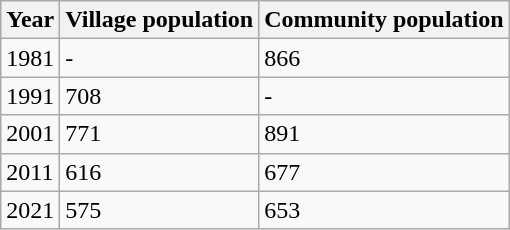<table class="wikitable">
<tr>
<th>Year</th>
<th>Village population</th>
<th>Community population</th>
</tr>
<tr ---->
<td>1981</td>
<td>-</td>
<td>866</td>
</tr>
<tr ---->
<td>1991</td>
<td>708</td>
<td>-</td>
</tr>
<tr ---->
<td>2001</td>
<td>771</td>
<td>891</td>
</tr>
<tr ---->
<td>2011</td>
<td>616</td>
<td>677</td>
</tr>
<tr ---->
<td>2021</td>
<td>575</td>
<td>653</td>
</tr>
</table>
